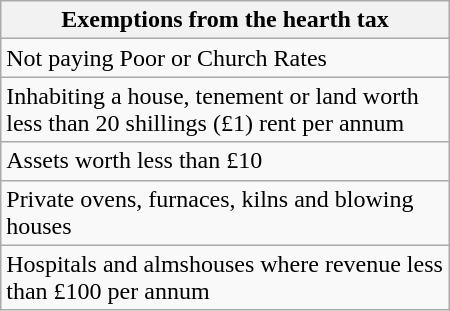<table class="wikitable" align=right width=300 style="margin-Left:5pt;margin-Bottom:0pt;margin-Right:0pt;margin-Top:0pt">
<tr>
<th>Exemptions from the hearth tax</th>
</tr>
<tr>
<td>Not paying Poor or Church Rates</td>
</tr>
<tr>
<td>Inhabiting a house, tenement or land worth less than 20 shillings (£1) rent per annum</td>
</tr>
<tr>
<td>Assets worth less than £10</td>
</tr>
<tr>
<td>Private ovens, furnaces, kilns and blowing houses</td>
</tr>
<tr>
<td>Hospitals and almshouses where revenue less than £100 per annum</td>
</tr>
</table>
